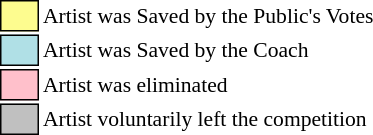<table class="toccolours" style="font-size: 90%; white-space: nowrap;”">
<tr>
<td style="background:#fdfc8f; border:1px solid black;">      </td>
<td>Artist was Saved by the Public's Votes</td>
</tr>
<tr>
<td style="background:#b0e0e6; border:1px solid black;">      </td>
<td>Artist was Saved by the Coach</td>
</tr>
<tr>
<td style="background:pink; border:1px solid black;">      </td>
<td>Artist was eliminated</td>
</tr>
<tr>
<td style="background:silver; border:1px solid black;">      </td>
<td>Artist voluntarily left the competition</td>
</tr>
</table>
